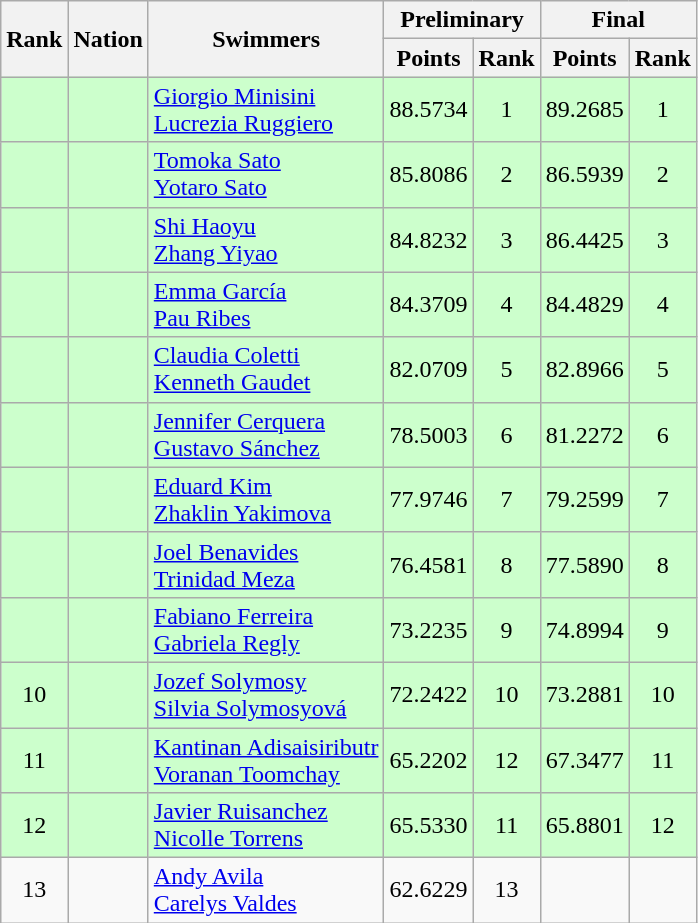<table class="wikitable sortable" style="text-align:center">
<tr>
<th rowspan=2>Rank</th>
<th rowspan=2>Nation</th>
<th rowspan=2>Swimmers</th>
<th colspan=2>Preliminary</th>
<th colspan=2>Final</th>
</tr>
<tr>
<th>Points</th>
<th>Rank</th>
<th>Points</th>
<th>Rank</th>
</tr>
<tr bgcolor=ccffcc>
<td></td>
<td align=left></td>
<td align=left><a href='#'>Giorgio Minisini</a><br><a href='#'>Lucrezia Ruggiero</a></td>
<td>88.5734</td>
<td>1</td>
<td>89.2685</td>
<td>1</td>
</tr>
<tr bgcolor=ccffcc>
<td></td>
<td align=left></td>
<td align=left><a href='#'>Tomoka Sato</a><br><a href='#'>Yotaro Sato</a></td>
<td>85.8086</td>
<td>2</td>
<td>86.5939</td>
<td>2</td>
</tr>
<tr bgcolor=ccffcc>
<td></td>
<td align=left></td>
<td align=left><a href='#'>Shi Haoyu</a><br><a href='#'>Zhang Yiyao</a></td>
<td>84.8232</td>
<td>3</td>
<td>86.4425</td>
<td>3</td>
</tr>
<tr bgcolor=ccffcc>
<td></td>
<td align=left></td>
<td align=left><a href='#'>Emma García</a><br><a href='#'>Pau Ribes</a></td>
<td>84.3709</td>
<td>4</td>
<td>84.4829</td>
<td>4</td>
</tr>
<tr bgcolor=ccffcc>
<td></td>
<td align=left></td>
<td align=left><a href='#'>Claudia Coletti</a><br><a href='#'>Kenneth Gaudet</a></td>
<td>82.0709</td>
<td>5</td>
<td>82.8966</td>
<td>5</td>
</tr>
<tr bgcolor=ccffcc>
<td></td>
<td align=left></td>
<td align=left><a href='#'>Jennifer Cerquera</a><br><a href='#'>Gustavo Sánchez</a></td>
<td>78.5003</td>
<td>6</td>
<td>81.2272</td>
<td>6</td>
</tr>
<tr bgcolor=ccffcc>
<td></td>
<td align=left></td>
<td align=left><a href='#'>Eduard Kim</a><br><a href='#'>Zhaklin Yakimova</a></td>
<td>77.9746</td>
<td>7</td>
<td>79.2599</td>
<td>7</td>
</tr>
<tr bgcolor=ccffcc>
<td></td>
<td align=left></td>
<td align=left><a href='#'>Joel Benavides</a><br><a href='#'>Trinidad Meza</a></td>
<td>76.4581</td>
<td>8</td>
<td>77.5890</td>
<td>8</td>
</tr>
<tr bgcolor=ccffcc>
<td></td>
<td align=left></td>
<td align=left><a href='#'>Fabiano Ferreira</a><br><a href='#'>Gabriela Regly</a></td>
<td>73.2235</td>
<td>9</td>
<td>74.8994</td>
<td>9</td>
</tr>
<tr bgcolor=ccffcc>
<td>10</td>
<td align=left></td>
<td align=left><a href='#'>Jozef Solymosy</a><br><a href='#'>Silvia Solymosyová</a></td>
<td>72.2422</td>
<td>10</td>
<td>73.2881</td>
<td>10</td>
</tr>
<tr bgcolor=ccffcc>
<td>11</td>
<td align=left></td>
<td align=left><a href='#'>Kantinan Adisaisiributr</a><br><a href='#'>Voranan Toomchay</a></td>
<td>65.2202</td>
<td>12</td>
<td>67.3477</td>
<td>11</td>
</tr>
<tr bgcolor=ccffcc>
<td>12</td>
<td align=left></td>
<td align=left><a href='#'>Javier Ruisanchez</a><br><a href='#'>Nicolle Torrens</a></td>
<td>65.5330</td>
<td>11</td>
<td>65.8801</td>
<td>12</td>
</tr>
<tr>
<td>13</td>
<td align=left></td>
<td align=left><a href='#'>Andy Avila</a><br><a href='#'>Carelys Valdes</a></td>
<td>62.6229</td>
<td>13</td>
<td></td>
<td></td>
</tr>
</table>
